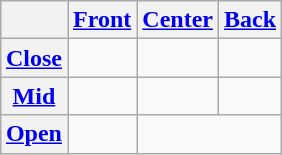<table class="wikitable" style="text-align:center; margin:1em auto 1em auto">
<tr>
<th></th>
<th><a href='#'>Front</a></th>
<th><a href='#'>Center</a></th>
<th><a href='#'>Back</a></th>
</tr>
<tr>
<th><a href='#'>Close</a></th>
<td> </td>
<td> </td>
<td> </td>
</tr>
<tr>
<th><a href='#'>Mid</a></th>
<td> </td>
<td> </td>
<td> </td>
</tr>
<tr>
<th><a href='#'>Open</a></th>
<td> </td>
<td colspan="2"> </td>
</tr>
</table>
